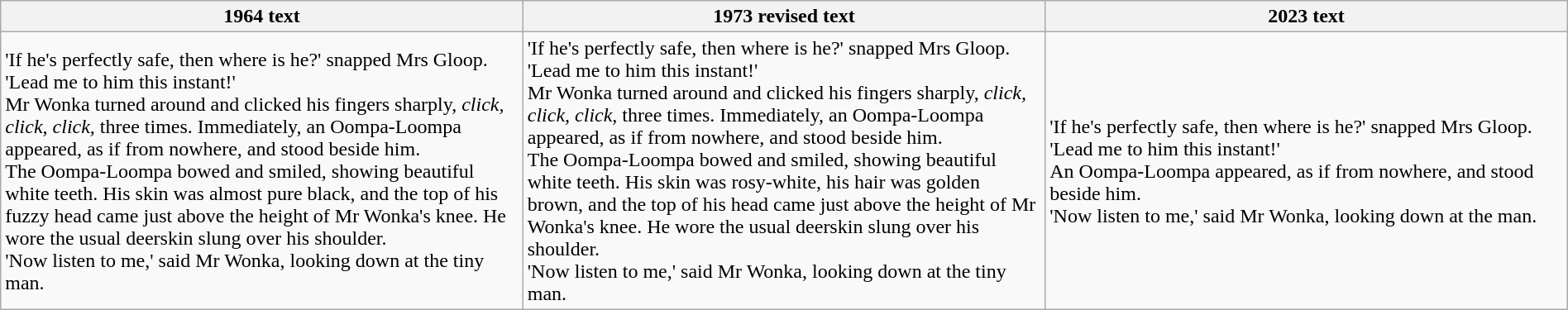<table style="margin:auto;"  class="wikitable">
<tr>
<th style="width: 33%;">1964 text</th>
<th style="width: 33%;">1973 revised text</th>
<th style="width: 33%;">2023 text</th>
</tr>
<tr>
<td>'If he's perfectly safe, then where is he?' snapped Mrs Gloop. 'Lead me to him this instant!'<br>Mr Wonka turned around and clicked his fingers sharply, <em>click, click, click,</em> three times. Immediately, an Oompa-Loompa appeared, as if from nowhere, and stood beside him.<br>The Oompa-Loompa bowed and smiled, showing beautiful white teeth. His skin was almost pure black, and the top of his fuzzy head came just above the height of Mr Wonka's knee. He wore the usual deerskin slung over his shoulder.<br>'Now listen to me,' said Mr Wonka, looking down at the tiny man.</td>
<td>'If he's perfectly safe, then where is he?' snapped Mrs Gloop. 'Lead me to him this instant!'<br>Mr Wonka turned around and clicked his fingers sharply, <em>click, click, click,</em> three times. Immediately, an Oompa-Loompa appeared, as if from nowhere, and stood beside him.<br>The Oompa-Loompa bowed and smiled, showing beautiful white teeth. His skin was rosy-white, his hair was golden brown, and the top of his head came just above the height of Mr Wonka's knee. He wore the usual deerskin slung over his shoulder.<br>'Now listen to me,' said Mr Wonka, looking down at the tiny man.</td>
<td>'If he's perfectly safe, then where is he?' snapped Mrs Gloop. 'Lead me to him this instant!'<br>An Oompa-Loompa appeared, as if from nowhere, and stood beside him.<br>'Now listen to me,' said Mr Wonka, looking down at the man.</td>
</tr>
</table>
